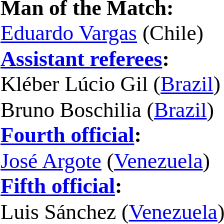<table width=50% style="font-size:90%">
<tr>
<td><br><strong>Man of the Match:</strong>
<br><a href='#'>Eduardo Vargas</a> (Chile)<br><strong><a href='#'>Assistant referees</a>:</strong>
<br>Kléber Lúcio Gil (<a href='#'>Brazil</a>)
<br>Bruno Boschilia (<a href='#'>Brazil</a>)
<br><strong><a href='#'>Fourth official</a>:</strong>
<br><a href='#'>José Argote</a> (<a href='#'>Venezuela</a>)
<br><strong><a href='#'>Fifth official</a>:</strong>
<br>Luis Sánchez (<a href='#'>Venezuela</a>)</td>
</tr>
</table>
